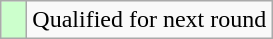<table class="wikitable">
<tr>
<td style="width:10px; background:#cfc"></td>
<td>Qualified for next round</td>
</tr>
</table>
